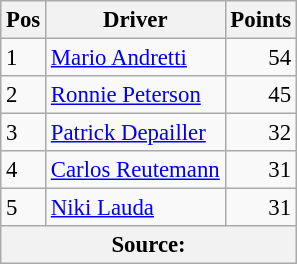<table class="wikitable" style="font-size: 95%;">
<tr>
<th>Pos</th>
<th>Driver</th>
<th>Points</th>
</tr>
<tr>
<td>1</td>
<td> <a href='#'>Mario Andretti</a></td>
<td align="right">54</td>
</tr>
<tr>
<td>2</td>
<td> <a href='#'>Ronnie Peterson</a></td>
<td align="right">45</td>
</tr>
<tr>
<td>3</td>
<td> <a href='#'>Patrick Depailler</a></td>
<td align="right">32</td>
</tr>
<tr>
<td>4</td>
<td> <a href='#'>Carlos Reutemann</a></td>
<td align="right">31</td>
</tr>
<tr>
<td>5</td>
<td> <a href='#'>Niki Lauda</a></td>
<td align="right">31</td>
</tr>
<tr>
<th colspan=4>Source: </th>
</tr>
</table>
